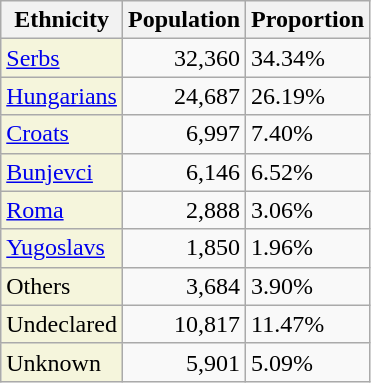<table class="wikitable">
<tr>
<th>Ethnicity</th>
<th>Population</th>
<th>Proportion</th>
</tr>
<tr>
<td style="background:#F5F5DC;"><a href='#'>Serbs</a></td>
<td align="right">32,360</td>
<td>34.34%</td>
</tr>
<tr>
<td style="background:#F5F5DC;"><a href='#'>Hungarians</a></td>
<td align="right">24,687</td>
<td>26.19%</td>
</tr>
<tr>
<td style="background:#F5F5DC;"><a href='#'>Croats</a></td>
<td align="right">6,997</td>
<td>7.40%</td>
</tr>
<tr>
<td style="background:#F5F5DC;"><a href='#'>Bunjevci</a></td>
<td align="right">6,146</td>
<td>6.52%</td>
</tr>
<tr>
<td style="background:#F5F5DC;"><a href='#'>Roma</a></td>
<td align="right">2,888</td>
<td>3.06%</td>
</tr>
<tr>
<td style="background:#F5F5DC;"><a href='#'>Yugoslavs</a></td>
<td align="right">1,850</td>
<td>1.96%</td>
</tr>
<tr>
<td style="background:#F5F5DC;">Others</td>
<td align="right">3,684</td>
<td>3.90%</td>
</tr>
<tr>
<td style="background:#F5F5DC;">Undeclared</td>
<td align="right">10,817</td>
<td>11.47%</td>
</tr>
<tr>
<td style="background:#F5F5DC;">Unknown</td>
<td align="right">5,901</td>
<td>5.09%</td>
</tr>
</table>
